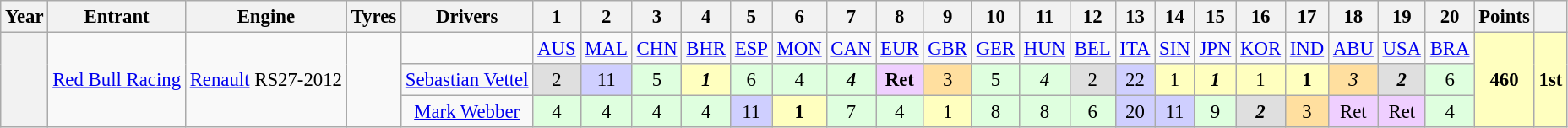<table class="wikitable" style="text-align:center; font-size:95%">
<tr>
<th>Year</th>
<th>Entrant</th>
<th>Engine</th>
<th>Tyres</th>
<th>Drivers</th>
<th>1</th>
<th>2</th>
<th>3</th>
<th>4</th>
<th>5</th>
<th>6</th>
<th>7</th>
<th>8</th>
<th>9</th>
<th>10</th>
<th>11</th>
<th>12</th>
<th>13</th>
<th>14</th>
<th>15</th>
<th>16</th>
<th>17</th>
<th>18</th>
<th>19</th>
<th>20</th>
<th>Points</th>
<th></th>
</tr>
<tr>
<th rowspan=3></th>
<td rowspan=3><a href='#'>Red Bull Racing</a></td>
<td rowspan=3><a href='#'>Renault</a> RS27-2012</td>
<td rowspan=3></td>
<td></td>
<td><a href='#'>AUS</a></td>
<td><a href='#'>MAL</a></td>
<td><a href='#'>CHN</a></td>
<td><a href='#'>BHR</a></td>
<td><a href='#'>ESP</a></td>
<td><a href='#'>MON</a></td>
<td><a href='#'>CAN</a></td>
<td><a href='#'>EUR</a></td>
<td><a href='#'>GBR</a></td>
<td><a href='#'>GER</a></td>
<td><a href='#'>HUN</a></td>
<td><a href='#'>BEL</a></td>
<td><a href='#'>ITA</a></td>
<td><a href='#'>SIN</a></td>
<td><a href='#'>JPN</a></td>
<td><a href='#'>KOR</a></td>
<td><a href='#'>IND</a></td>
<td><a href='#'>ABU</a></td>
<td><a href='#'>USA</a></td>
<td><a href='#'>BRA</a></td>
<td rowspan="3" style="background:#ffffbf;"><strong>460</strong></td>
<td rowspan="3" style="background:#ffffbf;"><strong>1st</strong></td>
</tr>
<tr>
<td> <a href='#'>Sebastian Vettel</a></td>
<td style="background:#dfdfdf;">2</td>
<td style="background:#cfcfff;">11</td>
<td style="background:#dfffdf;">5</td>
<td style="background:#ffffbf;"><strong><em>1</em></strong></td>
<td style="background:#dfffdf;">6</td>
<td style="background:#dfffdf;">4</td>
<td style="background:#dfffdf;"><strong><em>4</em></strong></td>
<td style="background:#efcfff;"><strong>Ret</strong></td>
<td style="background:#ffdf9f;">3</td>
<td style="background:#dfffdf;">5</td>
<td style="background:#dfffdf;"><em>4</em></td>
<td style="background:#dfdfdf;">2</td>
<td style="background:#cfcfff;">22</td>
<td style="background:#ffffbf;">1</td>
<td style="background:#ffffbf;"><strong><em>1</em></strong></td>
<td style="background:#ffffbf;">1</td>
<td style="background:#ffffbf;"><strong>1</strong></td>
<td style="background:#ffdf9f;"><em>3</em></td>
<td style="background:#dfdfdf;"><strong><em>2</em></strong></td>
<td style="background:#dfffdf;">6</td>
</tr>
<tr>
<td> <a href='#'>Mark Webber</a></td>
<td style="background:#dfffdf;">4</td>
<td style="background:#dfffdf;">4</td>
<td style="background:#dfffdf;">4</td>
<td style="background:#dfffdf;">4</td>
<td style="background:#cfcfff;">11</td>
<td style="background:#ffffbf;"><strong>1</strong></td>
<td style="background:#dfffdf;">7</td>
<td style="background:#dfffdf;">4</td>
<td style="background:#ffffbf;">1</td>
<td style="background:#dfffdf;">8</td>
<td style="background:#dfffdf;">8</td>
<td style="background:#dfffdf;">6</td>
<td style="background:#cfcfff;">20</td>
<td style="background:#cfcfff;">11</td>
<td style="background:#dfffdf;">9</td>
<td style="background:#dfdfdf;"><strong><em>2</em></strong></td>
<td style="background:#ffdf9f;">3</td>
<td style="background:#efcfff;">Ret</td>
<td style="background:#efcfff;">Ret</td>
<td style="background:#dfffdf;">4</td>
</tr>
</table>
